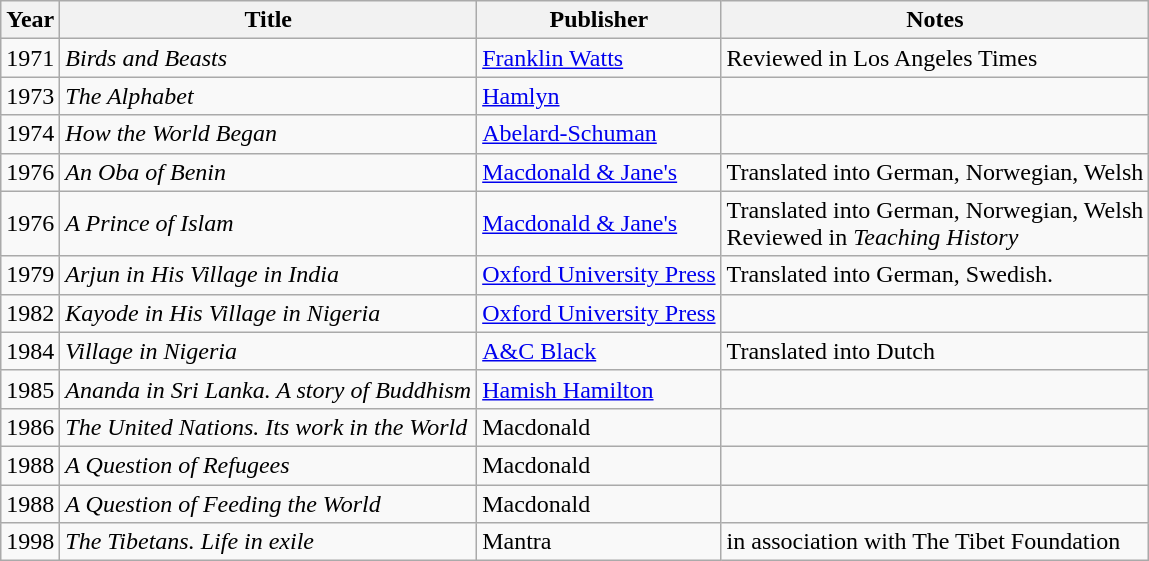<table class="wikitable">
<tr>
<th>Year</th>
<th>Title</th>
<th>Publisher</th>
<th>Notes</th>
</tr>
<tr>
<td>1971</td>
<td><em>Birds and Beasts</em></td>
<td><a href='#'>Franklin Watts</a></td>
<td>Reviewed in Los Angeles Times</td>
</tr>
<tr>
<td>1973</td>
<td><em>The Alphabet</em></td>
<td><a href='#'>Hamlyn</a></td>
<td></td>
</tr>
<tr>
<td>1974</td>
<td><em>How the World Began</em></td>
<td><a href='#'>Abelard-Schuman</a></td>
<td></td>
</tr>
<tr>
<td>1976</td>
<td><em>An Oba of Benin</em></td>
<td><a href='#'>Macdonald & Jane's</a></td>
<td>Translated into German, Norwegian, Welsh</td>
</tr>
<tr>
<td>1976</td>
<td><em>A Prince of Islam</em></td>
<td><a href='#'>Macdonald & Jane's</a></td>
<td>Translated into German, Norwegian, Welsh<br>Reviewed in <em>Teaching History</em></td>
</tr>
<tr>
<td>1979</td>
<td><em>Arjun in His Village in India</em></td>
<td><a href='#'>Oxford University Press</a></td>
<td>Translated into German, Swedish. </td>
</tr>
<tr>
<td>1982</td>
<td><em>Kayode in His Village in Nigeria</em></td>
<td><a href='#'>Oxford University Press</a></td>
<td></td>
</tr>
<tr>
<td>1984</td>
<td><em>Village in Nigeria</em></td>
<td><a href='#'>A&C Black</a></td>
<td>Translated into Dutch</td>
</tr>
<tr>
<td>1985</td>
<td><em>Ananda in Sri Lanka. A story of Buddhism</em></td>
<td><a href='#'>Hamish Hamilton</a></td>
<td></td>
</tr>
<tr>
<td>1986</td>
<td><em>The United Nations. Its work in the World</em></td>
<td>Macdonald</td>
<td></td>
</tr>
<tr>
<td>1988</td>
<td><em>A Question of Refugees</em></td>
<td>Macdonald</td>
<td></td>
</tr>
<tr>
<td>1988</td>
<td><em>A Question of Feeding the World</em></td>
<td>Macdonald</td>
<td></td>
</tr>
<tr>
<td>1998</td>
<td><em>The Tibetans. Life in exile</em></td>
<td>Mantra</td>
<td>in association with The Tibet Foundation</td>
</tr>
</table>
